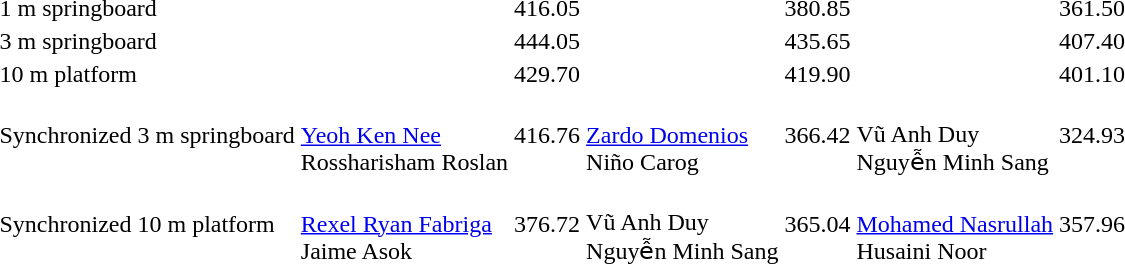<table>
<tr>
<td>1 m springboard</td>
<td></td>
<td>416.05</td>
<td></td>
<td>380.85</td>
<td></td>
<td>361.50</td>
</tr>
<tr>
<td>3 m springboard</td>
<td></td>
<td>444.05</td>
<td></td>
<td>435.65</td>
<td></td>
<td>407.40</td>
</tr>
<tr>
<td>10 m platform</td>
<td></td>
<td>429.70</td>
<td></td>
<td>419.90</td>
<td></td>
<td>401.10</td>
</tr>
<tr>
<td>Synchronized 3 m springboard</td>
<td><br> <a href='#'>Yeoh Ken Nee</a> <br> Rossharisham Roslan</td>
<td>416.76</td>
<td><br> <a href='#'>Zardo Domenios</a> <br> Niño Carog</td>
<td>366.42</td>
<td><br> Vũ Anh Duy <br> Nguyễn Minh Sang</td>
<td>324.93</td>
</tr>
<tr>
<td>Synchronized 10 m platform</td>
<td><br> <a href='#'>Rexel Ryan Fabriga</a> <br> Jaime Asok</td>
<td>376.72</td>
<td><br> Vũ Anh Duy <br> Nguyễn Minh Sang</td>
<td>365.04</td>
<td><br> <a href='#'>Mohamed Nasrullah</a> <br> Husaini Noor</td>
<td>357.96</td>
</tr>
</table>
